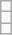<table class="wikitable">
<tr>
<td></td>
</tr>
<tr>
<td></td>
</tr>
<tr>
<td></td>
</tr>
</table>
